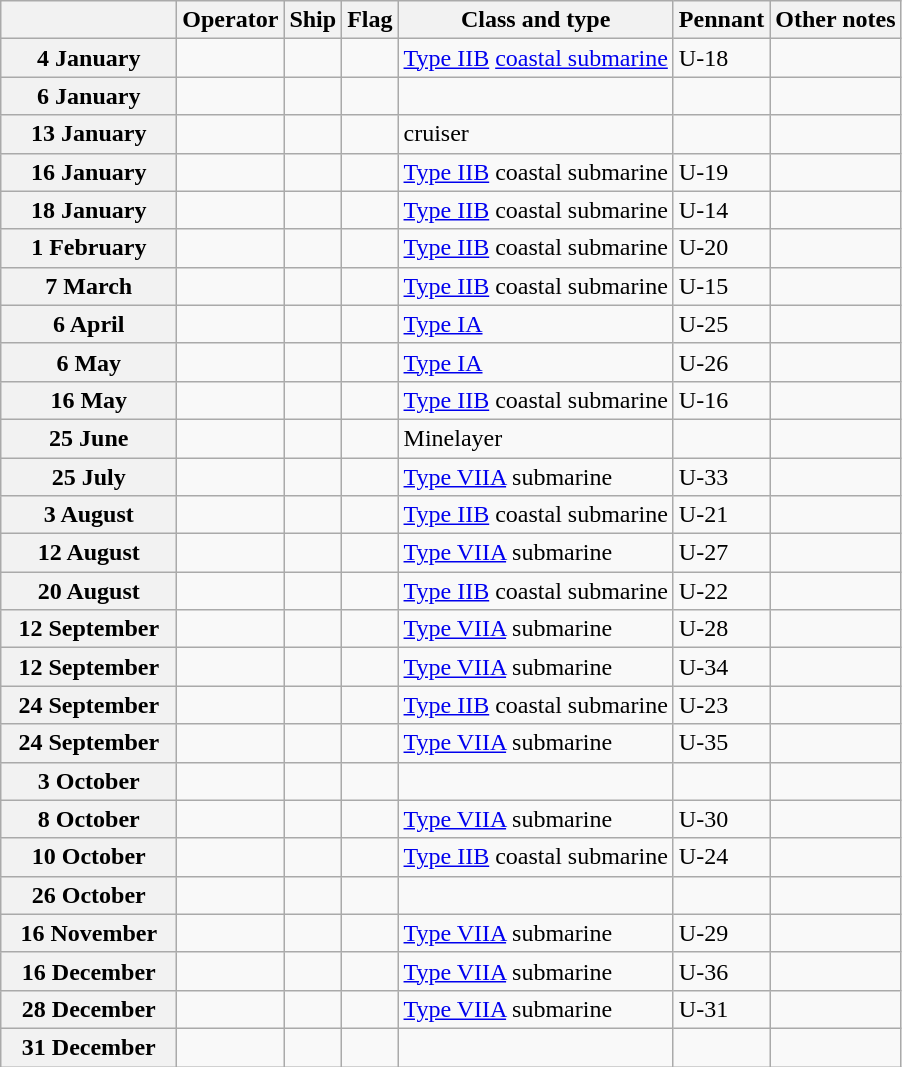<table class="wikitable">
<tr>
<th width="110"></th>
<th>Operator</th>
<th>Ship</th>
<th>Flag</th>
<th>Class and type</th>
<th>Pennant</th>
<th>Other notes</th>
</tr>
<tr>
<th>4 January</th>
<td></td>
<td><strong></strong></td>
<td></td>
<td><a href='#'>Type IIB</a> <a href='#'>coastal submarine</a></td>
<td>U-18</td>
<td></td>
</tr>
<tr>
<th>6 January</th>
<td></td>
<td><strong></strong></td>
<td></td>
<td></td>
<td></td>
<td></td>
</tr>
<tr>
<th>13 January</th>
<td></td>
<td><strong></strong></td>
<td></td>
<td> cruiser</td>
<td></td>
<td></td>
</tr>
<tr>
<th>16 January</th>
<td></td>
<td><strong></strong></td>
<td></td>
<td><a href='#'>Type IIB</a> coastal submarine</td>
<td>U-19</td>
<td></td>
</tr>
<tr>
<th>18 January</th>
<td></td>
<td><strong></strong></td>
<td></td>
<td><a href='#'>Type IIB</a> coastal submarine</td>
<td>U-14</td>
<td></td>
</tr>
<tr>
<th>1 February</th>
<td></td>
<td><strong></strong></td>
<td></td>
<td><a href='#'>Type IIB</a> coastal submarine</td>
<td>U-20</td>
<td></td>
</tr>
<tr>
<th>7 March</th>
<td></td>
<td><strong></strong></td>
<td></td>
<td><a href='#'>Type IIB</a> coastal submarine</td>
<td>U-15</td>
<td></td>
</tr>
<tr>
<th>6 April</th>
<td></td>
<td><strong></strong></td>
<td></td>
<td><a href='#'>Type IA</a></td>
<td>U-25</td>
<td></td>
</tr>
<tr>
<th>6 May</th>
<td></td>
<td><strong></strong></td>
<td></td>
<td><a href='#'>Type IA</a></td>
<td>U-26</td>
<td></td>
</tr>
<tr>
<th>16 May</th>
<td></td>
<td><strong></strong></td>
<td></td>
<td><a href='#'>Type IIB</a> coastal submarine</td>
<td>U-16</td>
<td></td>
</tr>
<tr>
<th>25 June</th>
<td></td>
<td><strong></strong></td>
<td></td>
<td>Minelayer</td>
<td></td>
<td></td>
</tr>
<tr>
<th>25 July</th>
<td></td>
<td><strong></strong></td>
<td></td>
<td><a href='#'>Type VIIA</a> submarine</td>
<td>U-33</td>
<td></td>
</tr>
<tr>
<th>3 August</th>
<td></td>
<td><strong></strong></td>
<td></td>
<td><a href='#'>Type IIB</a> coastal submarine</td>
<td>U-21</td>
<td></td>
</tr>
<tr>
<th>12 August</th>
<td></td>
<td><strong></strong></td>
<td></td>
<td><a href='#'>Type VIIA</a> submarine</td>
<td>U-27</td>
<td></td>
</tr>
<tr>
<th>20 August</th>
<td></td>
<td><strong></strong></td>
<td></td>
<td><a href='#'>Type IIB</a> coastal submarine</td>
<td>U-22</td>
<td></td>
</tr>
<tr>
<th>12 September</th>
<td></td>
<td><strong></strong></td>
<td></td>
<td><a href='#'>Type VIIA</a> submarine</td>
<td>U-28</td>
<td></td>
</tr>
<tr>
<th>12 September</th>
<td></td>
<td><strong></strong></td>
<td></td>
<td><a href='#'>Type VIIA</a> submarine</td>
<td>U-34</td>
<td></td>
</tr>
<tr>
<th>24 September</th>
<td></td>
<td><strong></strong></td>
<td></td>
<td><a href='#'>Type IIB</a> coastal submarine</td>
<td>U-23</td>
<td></td>
</tr>
<tr>
<th>24 September</th>
<td></td>
<td><strong></strong></td>
<td></td>
<td><a href='#'>Type VIIA</a> submarine</td>
<td>U-35</td>
<td></td>
</tr>
<tr>
<th>3 October</th>
<td></td>
<td><strong></strong></td>
<td></td>
<td></td>
<td></td>
<td></td>
</tr>
<tr>
<th>8 October</th>
<td></td>
<td><strong></strong></td>
<td></td>
<td><a href='#'>Type VIIA</a> submarine</td>
<td>U-30</td>
<td></td>
</tr>
<tr>
<th>10 October</th>
<td></td>
<td><strong></strong></td>
<td></td>
<td><a href='#'>Type IIB</a> coastal submarine</td>
<td>U-24</td>
<td></td>
</tr>
<tr>
<th>26 October</th>
<td></td>
<td><strong></strong></td>
<td></td>
<td></td>
<td></td>
<td></td>
</tr>
<tr>
<th>16 November</th>
<td></td>
<td><strong></strong></td>
<td></td>
<td><a href='#'>Type VIIA</a> submarine</td>
<td>U-29</td>
<td></td>
</tr>
<tr>
<th>16 December</th>
<td></td>
<td><strong></strong></td>
<td></td>
<td><a href='#'>Type VIIA</a> submarine</td>
<td>U-36</td>
<td></td>
</tr>
<tr>
<th>28 December</th>
<td></td>
<td><strong></strong></td>
<td></td>
<td><a href='#'>Type VIIA</a> submarine</td>
<td>U-31</td>
<td></td>
</tr>
<tr>
<th>31 December</th>
<td></td>
<td><strong></strong></td>
<td></td>
<td></td>
<td></td>
<td></td>
</tr>
</table>
